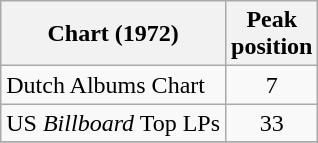<table class="wikitable">
<tr>
<th>Chart (1972)</th>
<th>Peak<br>position</th>
</tr>
<tr>
<td>Dutch Albums Chart</td>
<td align="center">7</td>
</tr>
<tr>
<td>US <em>Billboard</em> Top LPs</td>
<td align="center">33</td>
</tr>
<tr>
</tr>
</table>
